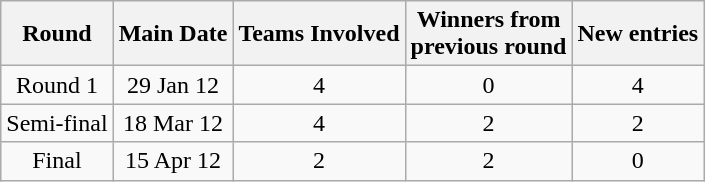<table class="wikitable">
<tr>
<th align=center>Round</th>
<th>Main Date</th>
<th>Teams Involved</th>
<th>Winners from <br>previous round</th>
<th>New entries</th>
</tr>
<tr>
<td align=center>Round 1</td>
<td align=center>29 Jan 12</td>
<td align=center>4</td>
<td align=center>0</td>
<td align=center>4</td>
</tr>
<tr>
<td align=center>Semi-final</td>
<td align=center>18 Mar 12</td>
<td align=center>4</td>
<td align=center>2</td>
<td align=center>2</td>
</tr>
<tr>
<td align=center>Final</td>
<td align=center>15 Apr 12</td>
<td align=center>2</td>
<td align=center>2</td>
<td align=center>0</td>
</tr>
</table>
